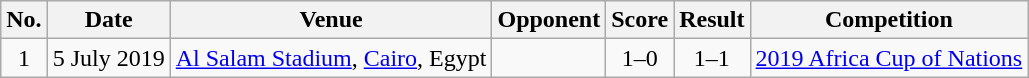<table class="wikitable sortable">
<tr>
<th scope="col">No.</th>
<th scope="col">Date</th>
<th scope="col">Venue</th>
<th scope="col">Opponent</th>
<th scope="col">Score</th>
<th scope="col">Result</th>
<th scope="col">Competition</th>
</tr>
<tr>
<td align="center">1</td>
<td>5 July 2019</td>
<td><a href='#'>Al Salam Stadium</a>, <a href='#'>Cairo</a>, Egypt</td>
<td></td>
<td align="center">1–0</td>
<td align="center">1–1 </td>
<td><a href='#'>2019 Africa Cup of Nations</a></td>
</tr>
</table>
